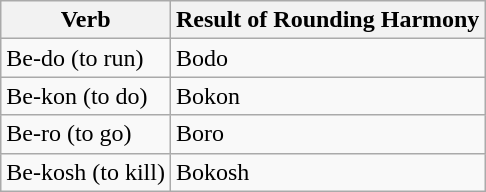<table class="wikitable">
<tr>
<th>Verb</th>
<th>Result of Rounding Harmony</th>
</tr>
<tr>
<td>Be-do (to run)</td>
<td>Bodo</td>
</tr>
<tr>
<td>Be-kon (to do)</td>
<td>Bokon</td>
</tr>
<tr>
<td>Be-ro (to go)</td>
<td>Boro</td>
</tr>
<tr>
<td>Be-kosh (to kill)</td>
<td>Bokosh</td>
</tr>
</table>
